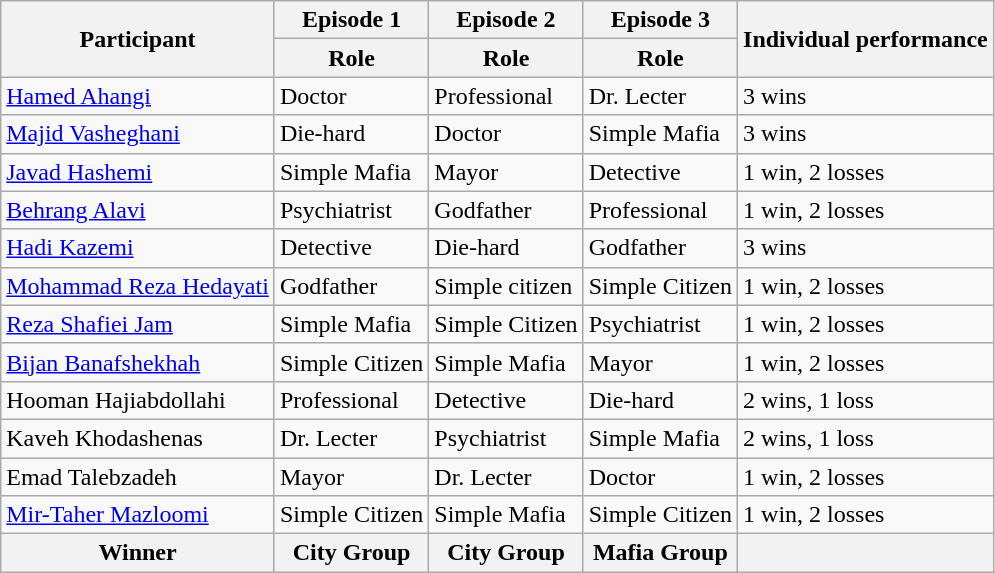<table class="wikitable">
<tr>
<th rowspan="2">Participant</th>
<th>Episode 1</th>
<th>Episode 2</th>
<th>Episode 3</th>
<th rowspan="2">Individual performance</th>
</tr>
<tr>
<th>Role</th>
<th>Role</th>
<th>Role</th>
</tr>
<tr>
<td><a href='#'>Hamed Ahangi</a></td>
<td>Doctor</td>
<td>Professional</td>
<td>Dr. Lecter</td>
<td>3 wins</td>
</tr>
<tr>
<td><a href='#'>Majid Vasheghani</a></td>
<td>Die-hard</td>
<td>Doctor</td>
<td>Simple Mafia</td>
<td>3 wins</td>
</tr>
<tr>
<td><a href='#'>Javad Hashemi</a></td>
<td>Simple Mafia</td>
<td>Mayor</td>
<td>Detective</td>
<td>1 win, 2 losses</td>
</tr>
<tr>
<td><a href='#'>Behrang Alavi</a></td>
<td>Psychiatrist</td>
<td>Godfather</td>
<td>Professional</td>
<td>1 win, 2 losses</td>
</tr>
<tr>
<td><a href='#'>Hadi Kazemi</a></td>
<td>Detective</td>
<td>Die-hard</td>
<td>Godfather</td>
<td>3 wins</td>
</tr>
<tr>
<td><a href='#'>Mohammad Reza Hedayati</a></td>
<td>Godfather</td>
<td>Simple citizen</td>
<td>Simple Citizen</td>
<td>1 win, 2 losses</td>
</tr>
<tr>
<td><a href='#'>Reza Shafiei Jam</a></td>
<td>Simple Mafia</td>
<td>Simple Citizen</td>
<td>Psychiatrist</td>
<td>1 win, 2 losses</td>
</tr>
<tr>
<td><a href='#'>Bijan Banafshekhah</a></td>
<td>Simple Citizen</td>
<td>Simple Mafia</td>
<td>Mayor</td>
<td>1 win, 2 losses</td>
</tr>
<tr>
<td>Hooman Hajiabdollahi</td>
<td>Professional</td>
<td>Detective</td>
<td>Die-hard</td>
<td>2 wins, 1 loss</td>
</tr>
<tr>
<td>Kaveh Khodashenas</td>
<td>Dr. Lecter</td>
<td>Psychiatrist</td>
<td>Simple Mafia</td>
<td>2 wins, 1 loss</td>
</tr>
<tr>
<td>Emad Talebzadeh</td>
<td>Mayor</td>
<td>Dr. Lecter</td>
<td>Doctor</td>
<td>1 win, 2 losses</td>
</tr>
<tr>
<td><a href='#'>Mir-Taher Mazloomi</a></td>
<td>Simple Citizen</td>
<td>Simple Mafia</td>
<td>Simple Citizen</td>
<td>1 win, 2 losses</td>
</tr>
<tr>
<th>Winner</th>
<th>City Group</th>
<th>City Group</th>
<th>Mafia Group</th>
<th></th>
</tr>
</table>
